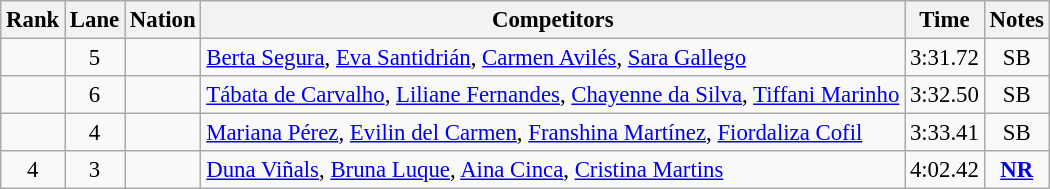<table class="wikitable sortable" style="text-align:center; font-size:95%">
<tr>
<th>Rank</th>
<th>Lane</th>
<th>Nation</th>
<th>Competitors</th>
<th>Time</th>
<th>Notes</th>
</tr>
<tr>
<td></td>
<td>5</td>
<td align=left></td>
<td align=left><a href='#'>Berta Segura</a>, <a href='#'>Eva Santidrián</a>, <a href='#'>Carmen Avilés</a>, <a href='#'>Sara Gallego</a></td>
<td>3:31.72</td>
<td>SB</td>
</tr>
<tr>
<td></td>
<td>6</td>
<td align=left></td>
<td align=left><a href='#'>Tábata de Carvalho</a>, <a href='#'>Liliane Fernandes</a>, <a href='#'>Chayenne da Silva</a>, <a href='#'>Tiffani Marinho</a></td>
<td>3:32.50</td>
<td>SB</td>
</tr>
<tr>
<td></td>
<td>4</td>
<td align=left></td>
<td align=left><a href='#'>Mariana Pérez</a>, <a href='#'>Evilin del Carmen</a>, <a href='#'>Franshina Martínez</a>, <a href='#'>Fiordaliza Cofil</a></td>
<td>3:33.41</td>
<td>SB</td>
</tr>
<tr>
<td>4</td>
<td>3</td>
<td align=left></td>
<td align=left><a href='#'>Duna Viñals</a>, <a href='#'>Bruna Luque</a>, <a href='#'>Aina Cinca</a>, <a href='#'>Cristina Martins</a></td>
<td>4:02.42</td>
<td><strong><a href='#'>NR</a></strong></td>
</tr>
</table>
